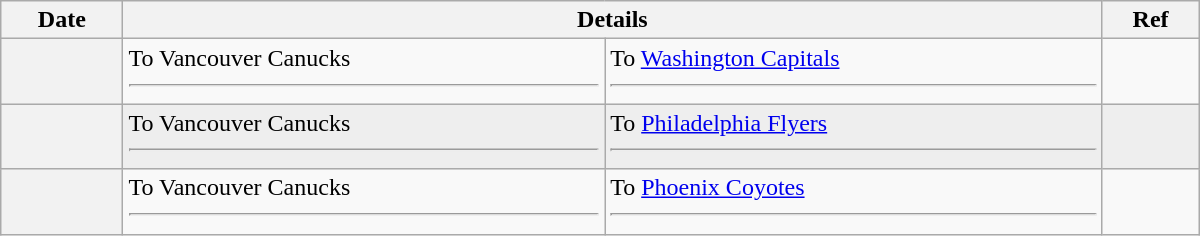<table class="wikitable plainrowheaders" style="width: 50em;">
<tr>
<th scope="col">Date</th>
<th scope="col" colspan="2">Details</th>
<th scope="col">Ref</th>
</tr>
<tr>
<th scope="row"></th>
<td valign="top">To Vancouver Canucks <hr></td>
<td valign="top">To <a href='#'>Washington Capitals</a> <hr></td>
<td></td>
</tr>
<tr bgcolor="#eeeeee">
<th scope="row"></th>
<td valign="top">To Vancouver Canucks <hr></td>
<td valign="top">To <a href='#'>Philadelphia Flyers</a> <hr></td>
<td></td>
</tr>
<tr>
<th scope="row"></th>
<td valign="top">To Vancouver Canucks <hr></td>
<td valign="top">To <a href='#'>Phoenix Coyotes</a> <hr></td>
<td></td>
</tr>
</table>
